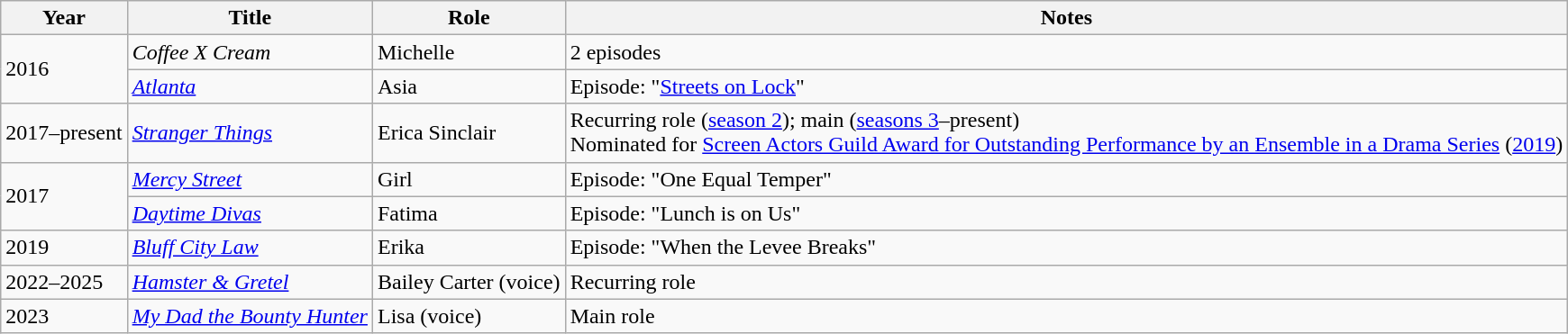<table class="wikitable sortable">
<tr>
<th scope="col">Year</th>
<th scope="col">Title</th>
<th scope="col">Role</th>
<th scope="col" class="unsortable">Notes</th>
</tr>
<tr>
<td rowspan="2">2016</td>
<td><em>Coffee X Cream</em></td>
<td>Michelle</td>
<td>2 episodes</td>
</tr>
<tr>
<td><em><a href='#'>Atlanta</a></em></td>
<td>Asia</td>
<td>Episode: "<a href='#'>Streets on Lock</a>"</td>
</tr>
<tr>
<td>2017–present</td>
<td><em><a href='#'>Stranger Things</a></em></td>
<td>Erica Sinclair</td>
<td>Recurring role (<a href='#'>season 2</a>); main (<a href='#'>seasons 3</a>–present) <br> Nominated for <a href='#'>Screen Actors Guild Award for Outstanding Performance by an Ensemble in a Drama Series</a> (<a href='#'>2019</a>)</td>
</tr>
<tr>
<td rowspan="2">2017</td>
<td><em><a href='#'>Mercy Street</a></em></td>
<td>Girl</td>
<td>Episode: "One Equal Temper"</td>
</tr>
<tr>
<td><em><a href='#'>Daytime Divas</a></em></td>
<td>Fatima</td>
<td>Episode: "Lunch is on Us"</td>
</tr>
<tr>
<td>2019</td>
<td><em><a href='#'>Bluff City Law</a></em></td>
<td>Erika</td>
<td>Episode: "When the Levee Breaks"</td>
</tr>
<tr>
<td>2022–2025</td>
<td><em><a href='#'>Hamster & Gretel</a></em></td>
<td>Bailey Carter (voice)</td>
<td>Recurring role</td>
</tr>
<tr>
<td>2023</td>
<td><em><a href='#'>My Dad the Bounty Hunter</a></em></td>
<td>Lisa (voice)</td>
<td>Main role</td>
</tr>
</table>
